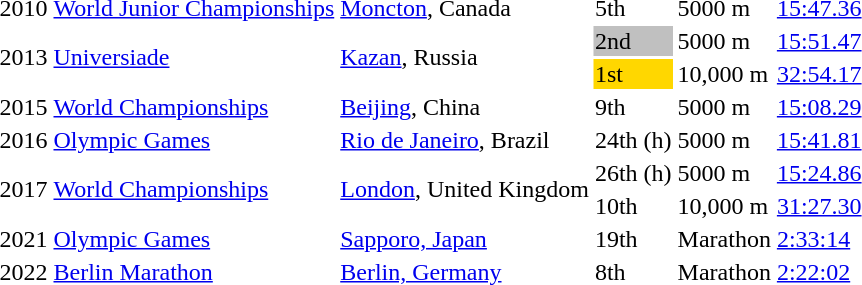<table>
<tr>
<td>2010</td>
<td><a href='#'>World Junior Championships</a></td>
<td><a href='#'>Moncton</a>, Canada</td>
<td>5th</td>
<td>5000 m</td>
<td><a href='#'>15:47.36</a></td>
</tr>
<tr>
<td rowspan=2>2013</td>
<td rowspan=2><a href='#'>Universiade</a></td>
<td rowspan=2><a href='#'>Kazan</a>, Russia</td>
<td bgcolor=silver>2nd</td>
<td>5000 m</td>
<td><a href='#'>15:51.47</a></td>
</tr>
<tr>
<td bgcolor=gold>1st</td>
<td>10,000 m</td>
<td><a href='#'>32:54.17</a></td>
</tr>
<tr>
<td>2015</td>
<td><a href='#'>World Championships</a></td>
<td><a href='#'>Beijing</a>, China</td>
<td>9th</td>
<td>5000 m</td>
<td><a href='#'>15:08.29</a></td>
</tr>
<tr>
<td>2016</td>
<td><a href='#'>Olympic Games</a></td>
<td><a href='#'>Rio de Janeiro</a>, Brazil</td>
<td>24th (h)</td>
<td>5000 m</td>
<td><a href='#'>15:41.81</a></td>
</tr>
<tr>
<td rowspan=2>2017</td>
<td rowspan=2><a href='#'>World Championships</a></td>
<td rowspan=2><a href='#'>London</a>, United Kingdom</td>
<td>26th (h)</td>
<td>5000 m</td>
<td><a href='#'>15:24.86</a></td>
</tr>
<tr>
<td>10th</td>
<td>10,000 m</td>
<td><a href='#'>31:27.30</a></td>
</tr>
<tr>
<td>2021</td>
<td><a href='#'>Olympic Games</a></td>
<td><a href='#'>Sapporo, Japan</a></td>
<td>19th</td>
<td>Marathon</td>
<td><a href='#'>2:33:14</a></td>
</tr>
<tr>
<td>2022</td>
<td><a href='#'>Berlin Marathon</a></td>
<td><a href='#'>Berlin, Germany</a></td>
<td>8th</td>
<td>Marathon</td>
<td><a href='#'>2:22:02</a></td>
</tr>
</table>
